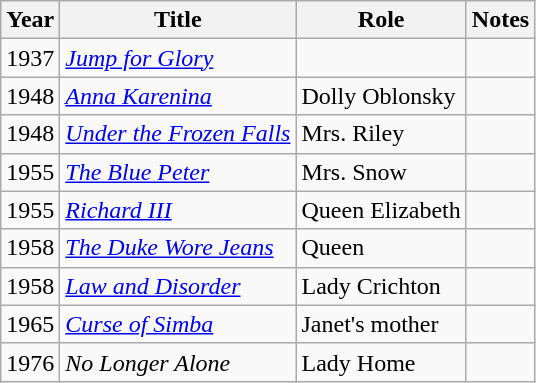<table class="wikitable">
<tr>
<th>Year</th>
<th>Title</th>
<th>Role</th>
<th>Notes</th>
</tr>
<tr>
<td>1937</td>
<td><em><a href='#'>Jump for Glory</a></em></td>
<td></td>
<td></td>
</tr>
<tr>
<td>1948</td>
<td><em><a href='#'>Anna Karenina</a></em></td>
<td>Dolly Oblonsky</td>
<td></td>
</tr>
<tr>
<td>1948</td>
<td><em><a href='#'>Under the Frozen Falls</a></em></td>
<td>Mrs. Riley</td>
<td></td>
</tr>
<tr>
<td>1955</td>
<td><em><a href='#'>The Blue Peter</a></em></td>
<td>Mrs. Snow</td>
<td></td>
</tr>
<tr>
<td>1955</td>
<td><em><a href='#'>Richard III</a></em></td>
<td>Queen Elizabeth</td>
<td></td>
</tr>
<tr>
<td>1958</td>
<td><em><a href='#'>The Duke Wore Jeans</a></em></td>
<td>Queen</td>
<td></td>
</tr>
<tr>
<td>1958</td>
<td><em><a href='#'>Law and Disorder</a></em></td>
<td>Lady Crichton</td>
<td></td>
</tr>
<tr>
<td>1965</td>
<td><em><a href='#'>Curse of Simba</a></em></td>
<td>Janet's mother</td>
<td></td>
</tr>
<tr>
<td>1976</td>
<td><em>No Longer Alone</em></td>
<td>Lady Home</td>
<td></td>
</tr>
</table>
